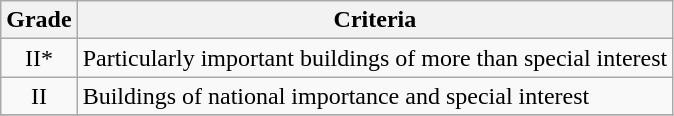<table class="wikitable" border="1">
<tr>
<th>Grade</th>
<th>Criteria</th>
</tr>
<tr>
<td align="center" >II*</td>
<td>Particularly important buildings of more than special interest</td>
</tr>
<tr>
<td align="center" >II</td>
<td>Buildings of national importance and special interest</td>
</tr>
<tr>
</tr>
</table>
